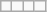<table class="wikitable letters-table">
<tr>
<td></td>
<td></td>
<td></td>
<td></td>
</tr>
</table>
